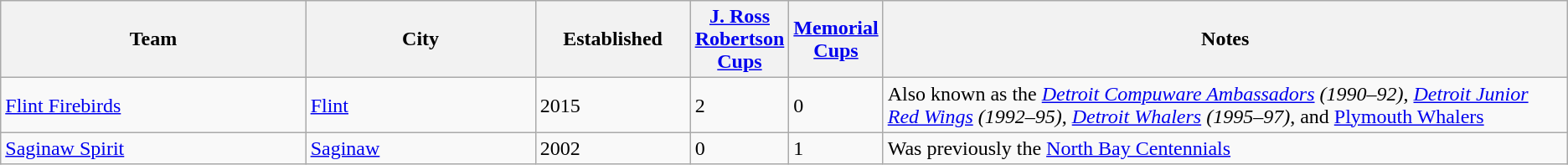<table class="wikitable">
<tr>
<th bgcolor="#DDDDFF" width="20%">Team</th>
<th bgcolor="#DDDDFF" width="15%">City</th>
<th bgcolor="#DDDDFF" width="10%">Established</th>
<th bgcolor="#DDDDFF" width="5%"><a href='#'>J. Ross Robertson Cups</a></th>
<th bgcolor="#DDDDFF" width="5%"><a href='#'>Memorial Cups</a></th>
<th bgcolor="#DDDDFF" width="45%">Notes</th>
</tr>
<tr>
<td><a href='#'>Flint Firebirds</a></td>
<td><a href='#'>Flint</a></td>
<td>2015</td>
<td>2</td>
<td>0</td>
<td>Also known as the <em><a href='#'>Detroit Compuware Ambassadors</a> (1990–92)</em>, <em><a href='#'>Detroit Junior Red Wings</a> (1992–95)</em>, <em><a href='#'>Detroit Whalers</a> (1995–97)</em>, and <a href='#'>Plymouth Whalers</a></td>
</tr>
<tr>
<td><a href='#'>Saginaw Spirit</a></td>
<td><a href='#'>Saginaw</a></td>
<td>2002</td>
<td>0</td>
<td>1</td>
<td>Was previously the <a href='#'>North Bay Centennials</a></td>
</tr>
</table>
